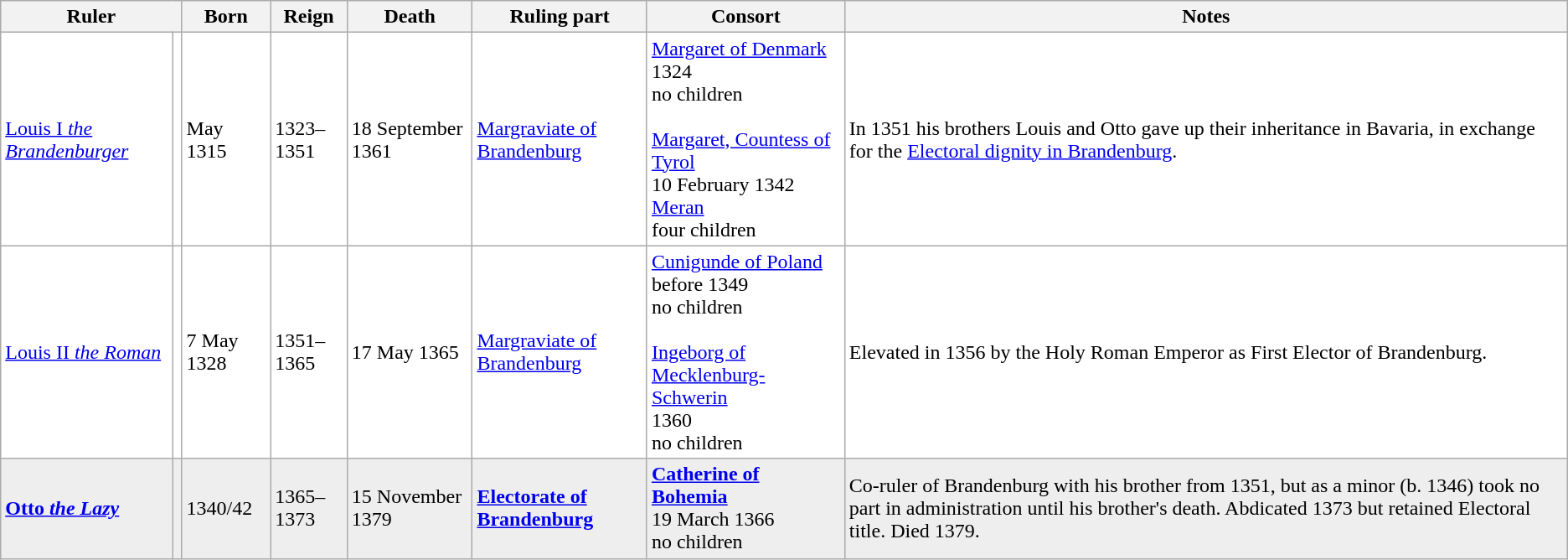<table class="wikitable">
<tr>
<th colspan=2>Ruler</th>
<th>Born</th>
<th>Reign</th>
<th>Death</th>
<th>Ruling part</th>
<th>Consort</th>
<th>Notes</th>
</tr>
<tr style="background:#fff">
<td><a href='#'>Louis I <em>the Brandenburger</em></a></td>
<td></td>
<td>May 1315</td>
<td>1323–1351</td>
<td>18 September 1361</td>
<td><a href='#'>Margraviate of Brandenburg</a></td>
<td><a href='#'>Margaret of Denmark</a><br>1324<br>no children<br><br><a href='#'>Margaret, Countess of Tyrol</a><br>10 February 1342<br><a href='#'>Meran</a><br>four children</td>
<td>In 1351 his brothers Louis and Otto gave up their inheritance in Bavaria, in exchange for the <a href='#'>Electoral dignity in Brandenburg</a>.</td>
</tr>
<tr style="background:#fff;">
<td><a href='#'>Louis II <em>the Roman</em></a></td>
<td></td>
<td>7 May 1328</td>
<td>1351–1365</td>
<td>17 May 1365</td>
<td><a href='#'>Margraviate of Brandenburg</a></td>
<td><a href='#'>Cunigunde of Poland</a><br>before 1349<br>no children<br><br><a href='#'>Ingeborg of Mecklenburg-Schwerin</a><br>1360<br>no children</td>
<td>Elevated in 1356 by the Holy Roman Emperor as First Elector of Brandenburg.</td>
</tr>
<tr style="background:#eee;">
<td><strong><a href='#'>Otto <em>the Lazy</em></a></strong></td>
<td></td>
<td>1340/42</td>
<td>1365–1373</td>
<td>15 November 1379</td>
<td><strong><a href='#'>Electorate of Brandenburg</a></strong></td>
<td><strong><a href='#'>Catherine of Bohemia</a></strong><br>19 March 1366<br>no children</td>
<td>Co-ruler of Brandenburg with his brother from 1351, but as a minor (b. 1346) took no part in administration until his brother's death. Abdicated 1373 but retained Electoral title. Died 1379.</td>
</tr>
</table>
